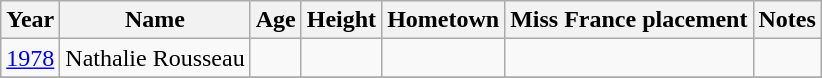<table class="wikitable sortable">
<tr>
<th>Year</th>
<th>Name</th>
<th>Age</th>
<th>Height</th>
<th>Hometown</th>
<th>Miss France placement</th>
<th>Notes</th>
</tr>
<tr>
<td><a href='#'>1978</a></td>
<td>Nathalie Rousseau</td>
<td></td>
<td></td>
<td></td>
<td></td>
<td></td>
</tr>
<tr>
</tr>
</table>
